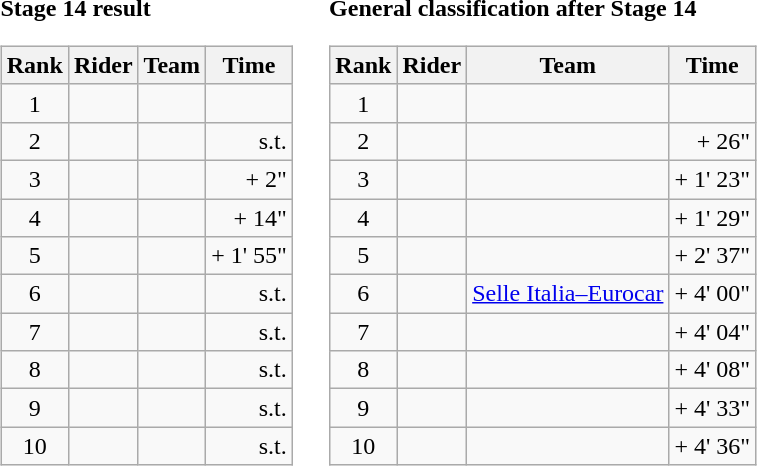<table>
<tr>
<td><strong>Stage 14 result</strong><br><table class="wikitable">
<tr>
<th scope="col">Rank</th>
<th scope="col">Rider</th>
<th scope="col">Team</th>
<th scope="col">Time</th>
</tr>
<tr>
<td style="text-align:center;">1</td>
<td></td>
<td></td>
<td style="text-align:right;"></td>
</tr>
<tr>
<td style="text-align:center;">2</td>
<td></td>
<td></td>
<td style="text-align:right;">s.t.</td>
</tr>
<tr>
<td style="text-align:center;">3</td>
<td></td>
<td></td>
<td style="text-align:right;">+ 2"</td>
</tr>
<tr>
<td style="text-align:center;">4</td>
<td></td>
<td></td>
<td style="text-align:right;">+ 14"</td>
</tr>
<tr>
<td style="text-align:center;">5</td>
<td></td>
<td></td>
<td style="text-align:right;">+ 1' 55"</td>
</tr>
<tr>
<td style="text-align:center;">6</td>
<td></td>
<td></td>
<td style="text-align:right;">s.t.</td>
</tr>
<tr>
<td style="text-align:center;">7</td>
<td></td>
<td></td>
<td style="text-align:right;">s.t.</td>
</tr>
<tr>
<td style="text-align:center;">8</td>
<td></td>
<td></td>
<td style="text-align:right;">s.t.</td>
</tr>
<tr>
<td style="text-align:center;">9</td>
<td></td>
<td></td>
<td style="text-align:right;">s.t.</td>
</tr>
<tr>
<td style="text-align:center;">10</td>
<td></td>
<td></td>
<td style="text-align:right;">s.t.</td>
</tr>
</table>
</td>
<td></td>
<td><strong>General classification after Stage 14</strong><br><table class="wikitable">
<tr>
<th scope="col">Rank</th>
<th scope="col">Rider</th>
<th scope="col">Team</th>
<th scope="col">Time</th>
</tr>
<tr>
<td style="text-align:center;">1</td>
<td></td>
<td></td>
<td style="text-align:right;"></td>
</tr>
<tr>
<td style="text-align:center;">2</td>
<td></td>
<td></td>
<td style="text-align:right;">+ 26"</td>
</tr>
<tr>
<td style="text-align:center;">3</td>
<td></td>
<td></td>
<td style="text-align:right;">+ 1' 23"</td>
</tr>
<tr>
<td style="text-align:center;">4</td>
<td></td>
<td></td>
<td style="text-align:right;">+ 1' 29"</td>
</tr>
<tr>
<td style="text-align:center;">5</td>
<td></td>
<td></td>
<td style="text-align:right;">+ 2' 37"</td>
</tr>
<tr>
<td style="text-align:center;">6</td>
<td></td>
<td><a href='#'>Selle Italia–Eurocar</a></td>
<td style="text-align:right;">+ 4' 00"</td>
</tr>
<tr>
<td style="text-align:center;">7</td>
<td></td>
<td></td>
<td style="text-align:right;">+ 4' 04"</td>
</tr>
<tr>
<td style="text-align:center;">8</td>
<td></td>
<td></td>
<td style="text-align:right;">+ 4' 08"</td>
</tr>
<tr>
<td style="text-align:center;">9</td>
<td></td>
<td></td>
<td style="text-align:right;">+ 4' 33"</td>
</tr>
<tr>
<td style="text-align:center;">10</td>
<td></td>
<td></td>
<td style="text-align:right;">+ 4' 36"</td>
</tr>
</table>
</td>
</tr>
</table>
